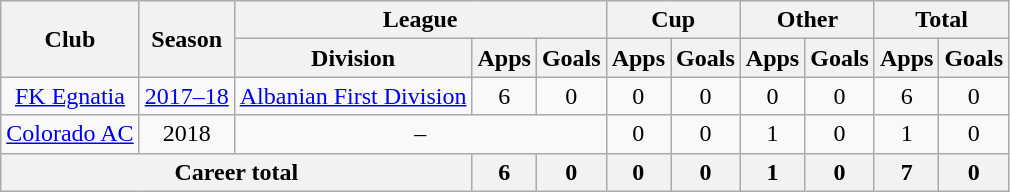<table class="wikitable" style="text-align: center">
<tr>
<th rowspan="2">Club</th>
<th rowspan="2">Season</th>
<th colspan="3">League</th>
<th colspan="2">Cup</th>
<th colspan="2">Other</th>
<th colspan="2">Total</th>
</tr>
<tr>
<th>Division</th>
<th>Apps</th>
<th>Goals</th>
<th>Apps</th>
<th>Goals</th>
<th>Apps</th>
<th>Goals</th>
<th>Apps</th>
<th>Goals</th>
</tr>
<tr>
<td><a href='#'>FK Egnatia</a></td>
<td><a href='#'>2017–18</a></td>
<td><a href='#'>Albanian First Division</a></td>
<td>6</td>
<td>0</td>
<td>0</td>
<td>0</td>
<td>0</td>
<td>0</td>
<td>6</td>
<td>0</td>
</tr>
<tr>
<td><a href='#'>Colorado AC</a></td>
<td>2018</td>
<td colspan="3">–</td>
<td>0</td>
<td>0</td>
<td>1</td>
<td>0</td>
<td>1</td>
<td>0</td>
</tr>
<tr>
<th colspan="3"><strong>Career total</strong></th>
<th>6</th>
<th>0</th>
<th>0</th>
<th>0</th>
<th>1</th>
<th>0</th>
<th>7</th>
<th>0</th>
</tr>
</table>
